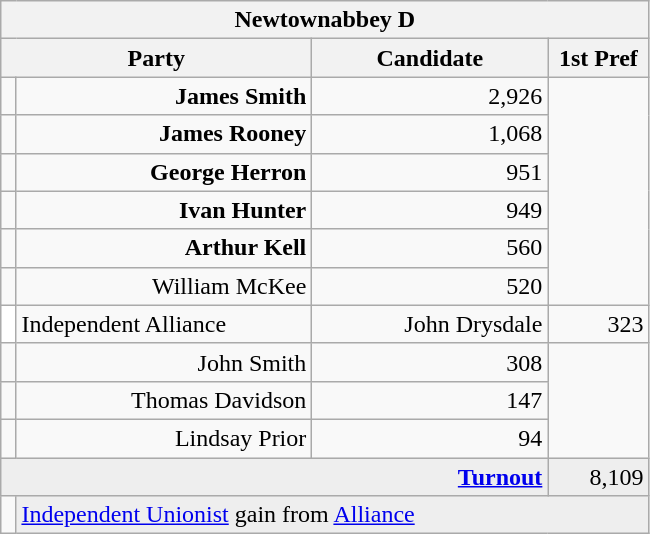<table class="wikitable">
<tr>
<th colspan="4" align="center">Newtownabbey D</th>
</tr>
<tr>
<th colspan="2" align="center" width=200>Party</th>
<th width=150>Candidate</th>
<th width=60>1st Pref</th>
</tr>
<tr>
<td></td>
<td align="right"><strong>James Smith</strong></td>
<td align="right">2,926</td>
</tr>
<tr>
<td></td>
<td align="right"><strong>James Rooney</strong></td>
<td align="right">1,068</td>
</tr>
<tr>
<td></td>
<td align="right"><strong>George Herron</strong></td>
<td align="right">951</td>
</tr>
<tr>
<td></td>
<td align="right"><strong>Ivan Hunter</strong></td>
<td align="right">949</td>
</tr>
<tr>
<td></td>
<td align="right"><strong>Arthur Kell</strong></td>
<td align="right">560</td>
</tr>
<tr>
<td></td>
<td align="right">William McKee</td>
<td align="right">520</td>
</tr>
<tr>
<td style="background-color: #FFFFFF"></td>
<td>Independent Alliance</td>
<td align="right">John Drysdale</td>
<td align="right">323</td>
</tr>
<tr>
<td></td>
<td align="right">John Smith</td>
<td align="right">308</td>
</tr>
<tr>
<td></td>
<td align="right">Thomas Davidson</td>
<td align="right">147</td>
</tr>
<tr>
<td></td>
<td align="right">Lindsay Prior</td>
<td align="right">94</td>
</tr>
<tr bgcolor="EEEEEE">
<td colspan=3 align="right"><strong><a href='#'>Turnout</a></strong></td>
<td align="right">8,109</td>
</tr>
<tr>
<td bgcolor=></td>
<td colspan=3 bgcolor="EEEEEE"><a href='#'>Independent Unionist</a> gain from <a href='#'>Alliance</a></td>
</tr>
</table>
